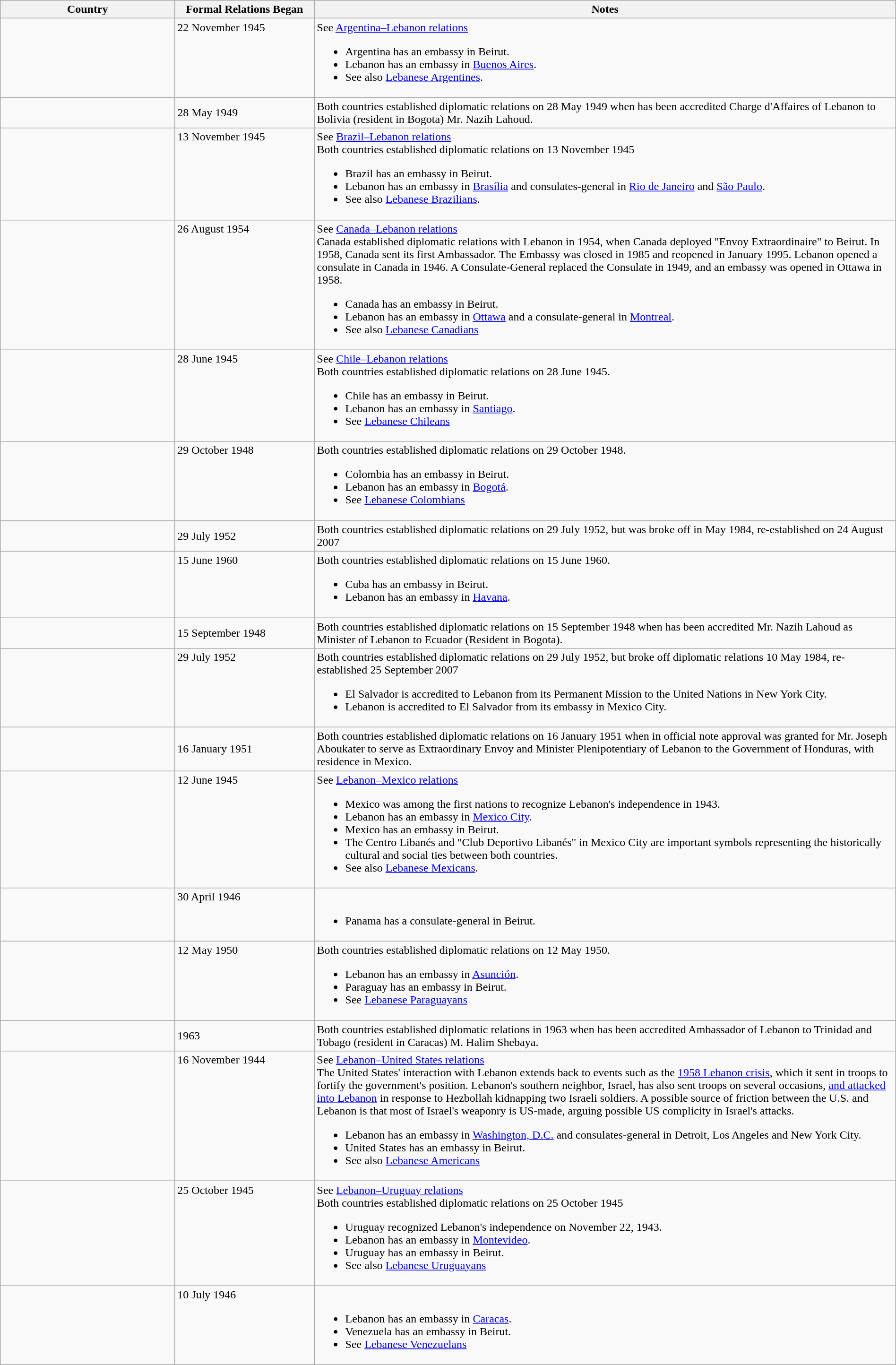<table class="wikitable sortable" style="width:100%; margin:auto;">
<tr>
<th style="width:15%;">Country</th>
<th style="width:12%;">Formal Relations Began</th>
<th style="width:50%;">Notes</th>
</tr>
<tr valign="top">
<td></td>
<td>22 November 1945</td>
<td>See <a href='#'>Argentina–Lebanon relations</a><br><ul><li>Argentina has an embassy in Beirut.</li><li>Lebanon has an embassy in <a href='#'>Buenos Aires</a>.</li><li>See also <a href='#'>Lebanese Argentines</a>.</li></ul></td>
</tr>
<tr>
<td></td>
<td>28 May 1949</td>
<td>Both countries established diplomatic relations on 28 May 1949 when has been accredited Charge d'Affaires of Lebanon to Bolivia (resident in Bogota) Mr. Nazih Lahoud.</td>
</tr>
<tr valign="top">
<td></td>
<td>13 November 1945</td>
<td>See <a href='#'>Brazil–Lebanon relations</a><br>Both countries established diplomatic relations on 13 November 1945<ul><li>Brazil has an embassy in Beirut.</li><li>Lebanon has an embassy in <a href='#'>Brasília</a> and consulates-general in <a href='#'>Rio de Janeiro</a> and <a href='#'>São Paulo</a>.</li><li>See also <a href='#'>Lebanese Brazilians</a>.</li></ul></td>
</tr>
<tr valign="top">
<td></td>
<td>26 August 1954</td>
<td>See <a href='#'>Canada–Lebanon relations</a><br>Canada established diplomatic relations with Lebanon in 1954, when Canada deployed "Envoy Extraordinaire" to Beirut. In 1958, Canada sent its first Ambassador.  The Embassy was closed in 1985 and reopened in January 1995. Lebanon opened a consulate in Canada in 1946.  A Consulate-General replaced the Consulate in 1949, and an embassy was opened in Ottawa in 1958.<ul><li>Canada has an embassy in Beirut.</li><li>Lebanon has an embassy in <a href='#'>Ottawa</a> and a consulate-general in <a href='#'>Montreal</a>.</li><li>See also <a href='#'>Lebanese Canadians</a></li></ul></td>
</tr>
<tr valign="top">
<td></td>
<td>28 June 1945</td>
<td>See <a href='#'>Chile–Lebanon relations</a><br>Both countries established diplomatic relations on 28 June 1945.<ul><li>Chile has an embassy in Beirut.</li><li>Lebanon has an embassy in <a href='#'>Santiago</a>.</li><li>See <a href='#'>Lebanese Chileans</a></li></ul></td>
</tr>
<tr valign="top">
<td></td>
<td>29 October 1948</td>
<td>Both countries established diplomatic relations on 29 October 1948.<br><ul><li>Colombia has an embassy in Beirut.</li><li>Lebanon has an embassy in <a href='#'>Bogotá</a>.</li><li>See <a href='#'>Lebanese Colombians</a></li></ul></td>
</tr>
<tr>
<td></td>
<td>29 July 1952</td>
<td>Both countries established diplomatic relations on 29 July 1952, but was broke off in May 1984, re-established on 24 August 2007</td>
</tr>
<tr valign="top">
<td></td>
<td>15 June 1960</td>
<td>Both countries established diplomatic relations on 15 June 1960.<br><ul><li>Cuba has an embassy in Beirut.</li><li>Lebanon has an embassy in <a href='#'>Havana</a>.</li></ul></td>
</tr>
<tr>
<td></td>
<td>15 September 1948</td>
<td>Both countries established diplomatic relations on 15 September 1948 when has been accredited Mr. Nazih Lahoud as Minister of Lebanon to Ecuador (Resident in Bogota).</td>
</tr>
<tr valign="top">
<td></td>
<td>29 July 1952</td>
<td>Both countries established diplomatic relations on 29 July 1952, but broke off diplomatic relations 10 May 1984, re-established 25 September 2007<br><ul><li>El Salvador is accredited to Lebanon from its Permanent Mission to the United Nations in New York City.</li><li>Lebanon is accredited to El Salvador from its embassy in Mexico City.</li></ul></td>
</tr>
<tr>
<td></td>
<td>16 January 1951</td>
<td>Both countries established diplomatic relations on 16 January 1951 when in official note approval was granted for Mr. Joseph Aboukater to serve as Extraordinary Envoy and Minister Plenipotentiary of Lebanon to the Government of Honduras, with residence in Mexico.</td>
</tr>
<tr valign="top">
<td></td>
<td>12 June 1945</td>
<td>See <a href='#'>Lebanon–Mexico relations</a><br><ul><li>Mexico was among the first nations to recognize Lebanon's independence in 1943.</li><li>Lebanon has an embassy in <a href='#'>Mexico City</a>.</li><li>Mexico has an embassy in Beirut.</li><li>The Centro Libanés and "Club Deportivo Libanés" in Mexico City are important symbols representing the historically cultural and social ties between both countries.</li><li>See also <a href='#'>Lebanese Mexicans</a>.</li></ul></td>
</tr>
<tr valign="top">
<td></td>
<td>30 April 1946</td>
<td><br><ul><li>Panama has a consulate-general in Beirut.</li></ul></td>
</tr>
<tr valign="top">
<td></td>
<td>12 May 1950</td>
<td>Both countries established diplomatic relations on 12 May 1950.<br><ul><li>Lebanon has an embassy in <a href='#'>Asunción</a>.</li><li>Paraguay has an embassy in Beirut.</li><li>See <a href='#'>Lebanese Paraguayans</a></li></ul></td>
</tr>
<tr>
<td></td>
<td>1963</td>
<td>Both countries established diplomatic relations in 1963 when has been accredited Ambassador of Lebanon to Trinidad and Tobago (resident in Caracas) M. Halim Shebaya.</td>
</tr>
<tr valign="top">
<td></td>
<td>16 November 1944</td>
<td>See <a href='#'>Lebanon–United States relations</a><br>The United States' interaction with Lebanon extends back to events such as the <a href='#'>1958 Lebanon crisis</a>, which it sent in troops to fortify the government's position. Lebanon's southern neighbor, Israel, has also sent troops on several occasions, <a href='#'>and attacked into Lebanon</a> in response to Hezbollah kidnapping two Israeli soldiers. A possible source of friction between the U.S. and Lebanon is that most of Israel's weaponry is US-made, arguing possible US complicity in Israel's attacks.<ul><li>Lebanon has an embassy in <a href='#'>Washington, D.C.</a> and consulates-general in Detroit, Los Angeles and New York City.</li><li>United States has an embassy in Beirut.</li><li>See also <a href='#'>Lebanese Americans</a></li></ul></td>
</tr>
<tr valign="top">
<td></td>
<td>25 October 1945</td>
<td>See <a href='#'>Lebanon–Uruguay relations</a><br>Both countries established diplomatic relations on 25 October 1945<ul><li>Uruguay recognized Lebanon's independence on November 22, 1943.</li><li>Lebanon has an embassy in <a href='#'>Montevideo</a>.</li><li>Uruguay has an embassy in Beirut.</li><li>See also <a href='#'>Lebanese Uruguayans</a></li></ul></td>
</tr>
<tr valign="top">
<td></td>
<td>10 July 1946</td>
<td><br><ul><li>Lebanon has an embassy in <a href='#'>Caracas</a>.</li><li>Venezuela has an embassy in Beirut.</li><li>See <a href='#'>Lebanese Venezuelans</a></li></ul></td>
</tr>
</table>
